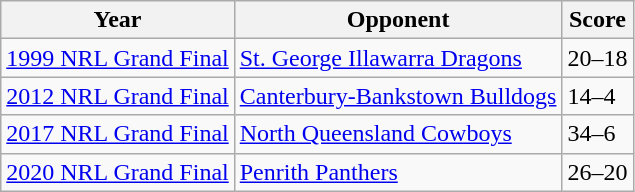<table class="wikitable">
<tr>
<th>Year</th>
<th>Opponent</th>
<th>Score</th>
</tr>
<tr>
<td><a href='#'>1999 NRL Grand Final</a></td>
<td><a href='#'>St. George Illawarra Dragons</a></td>
<td>20–18</td>
</tr>
<tr>
<td><a href='#'>2012 NRL Grand Final</a></td>
<td><a href='#'>Canterbury-Bankstown Bulldogs</a></td>
<td>14–4</td>
</tr>
<tr>
<td><a href='#'>2017 NRL Grand Final</a></td>
<td><a href='#'>North Queensland Cowboys</a></td>
<td>34–6</td>
</tr>
<tr>
<td><a href='#'>2020 NRL Grand Final</a></td>
<td><a href='#'>Penrith Panthers</a></td>
<td>26–20</td>
</tr>
</table>
